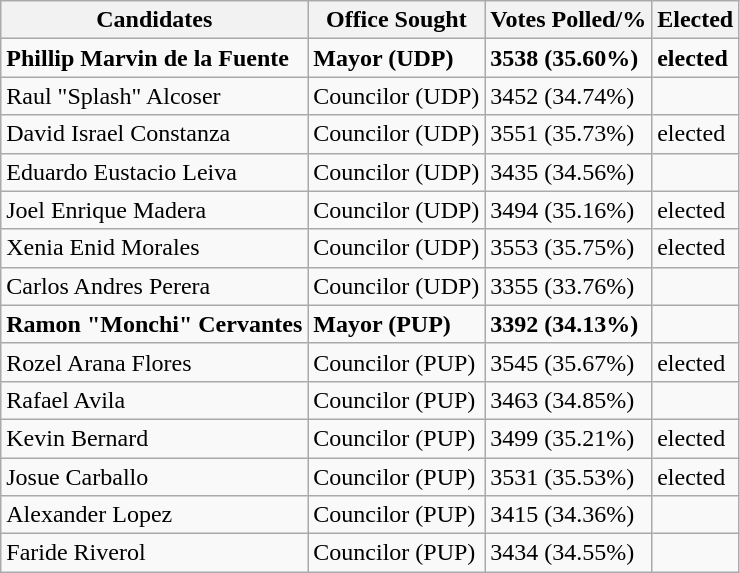<table class="wikitable" border="1">
<tr>
<th>Candidates</th>
<th>Office Sought</th>
<th>Votes Polled/%</th>
<th>Elected</th>
</tr>
<tr>
<td><strong>Phillip Marvin de la Fuente</strong></td>
<td><strong>Mayor (UDP)</strong></td>
<td><strong>3538 (35.60%)</strong></td>
<td><strong>elected</strong></td>
</tr>
<tr>
<td>Raul "Splash" Alcoser</td>
<td>Councilor (UDP)</td>
<td>3452 (34.74%)</td>
<td></td>
</tr>
<tr>
<td>David Israel Constanza</td>
<td>Councilor (UDP)</td>
<td>3551 (35.73%)</td>
<td>elected</td>
</tr>
<tr>
<td>Eduardo Eustacio Leiva</td>
<td>Councilor (UDP)</td>
<td>3435 (34.56%)</td>
<td></td>
</tr>
<tr>
<td>Joel Enrique Madera</td>
<td>Councilor (UDP)</td>
<td>3494 (35.16%)</td>
<td>elected</td>
</tr>
<tr>
<td>Xenia Enid Morales</td>
<td>Councilor (UDP)</td>
<td>3553 (35.75%)</td>
<td>elected</td>
</tr>
<tr>
<td>Carlos Andres Perera</td>
<td>Councilor (UDP)</td>
<td>3355 (33.76%)</td>
<td></td>
</tr>
<tr>
<td><strong>Ramon "Monchi" Cervantes</strong></td>
<td><strong>Mayor (PUP)</strong></td>
<td><strong>3392 (34.13%)</strong></td>
<td></td>
</tr>
<tr>
<td>Rozel Arana Flores</td>
<td>Councilor (PUP)</td>
<td>3545 (35.67%)</td>
<td>elected</td>
</tr>
<tr>
<td>Rafael Avila</td>
<td>Councilor (PUP)</td>
<td>3463 (34.85%)</td>
<td></td>
</tr>
<tr>
<td>Kevin Bernard</td>
<td>Councilor (PUP)</td>
<td>3499 (35.21%)</td>
<td>elected</td>
</tr>
<tr>
<td>Josue Carballo</td>
<td>Councilor (PUP)</td>
<td>3531 (35.53%)</td>
<td>elected</td>
</tr>
<tr>
<td>Alexander Lopez</td>
<td>Councilor (PUP)</td>
<td>3415 (34.36%)</td>
<td></td>
</tr>
<tr>
<td>Faride Riverol</td>
<td>Councilor (PUP)</td>
<td>3434 (34.55%)</td>
<td></td>
</tr>
</table>
